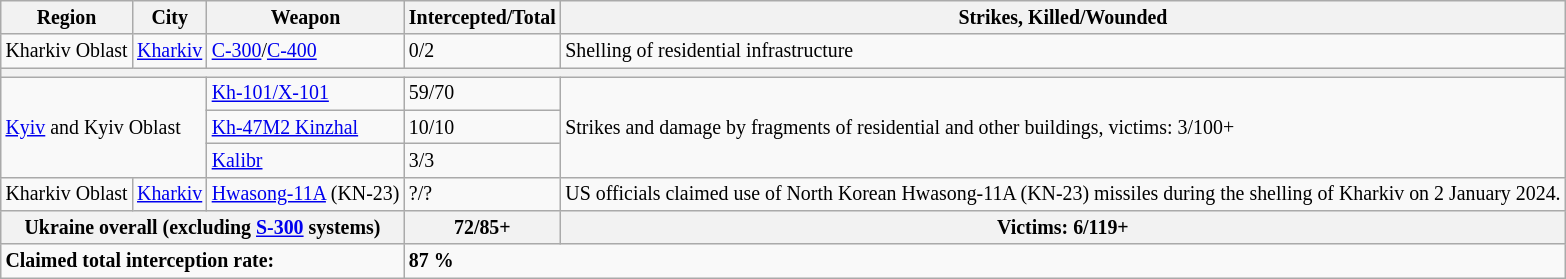<table class="sortable wikitable vatop" style="font-size:83%">
<tr>
<th>Region</th>
<th>City</th>
<th>Weapon</th>
<th>Intercepted/Total</th>
<th>Strikes, Killed/Wounded</th>
</tr>
<tr>
<td>Kharkiv Oblast</td>
<td><a href='#'>Kharkiv</a></td>
<td> <a href='#'>С-300</a>/<a href='#'>С-400</a></td>
<td>0/2</td>
<td>Shelling of residential infrastructure</td>
</tr>
<tr>
<th colspan="5"></th>
</tr>
<tr>
<td colspan="2" rowspan="3"><a href='#'>Kyiv</a> and Kyiv Oblast</td>
<td> <a href='#'>Kh-101/X-101</a></td>
<td>59/70</td>
<td rowspan="3">Strikes and damage by fragments of residential and other buildings, victims: 3/100+</td>
</tr>
<tr>
<td> <a href='#'>Kh-47M2 Kinzhal</a></td>
<td>10/10</td>
</tr>
<tr>
<td> <a href='#'>Kalibr</a></td>
<td>3/3</td>
</tr>
<tr>
<td>Kharkiv Oblast</td>
<td><a href='#'>Kharkiv</a></td>
<td> <a href='#'>Hwasong-11A</a> (KN-23)</td>
<td>?/?</td>
<td>US officials claimed use of North Korean Hwasong-11A (KN-23) missiles during the shelling of Kharkiv on 2 January 2024.</td>
</tr>
<tr>
<th colspan="3">Ukraine overall (excluding <a href='#'>S-300</a> systems)</th>
<th>72/85+</th>
<th>Victims: 6/119+</th>
</tr>
<tr>
<td colspan="3"><strong>Claimed total interception rate:</strong></td>
<td colspan="2"><strong>87 %</strong></td>
</tr>
</table>
